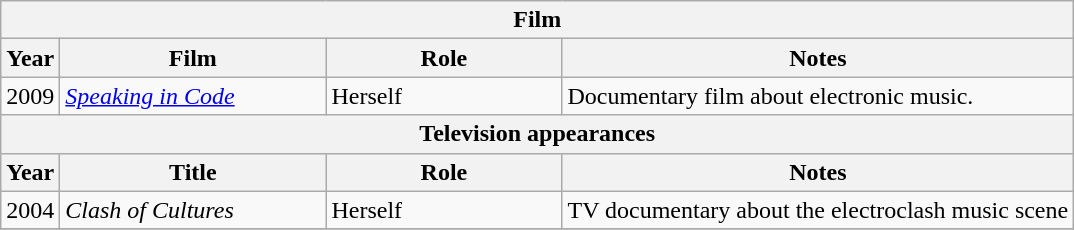<table class="wikitable">
<tr>
<th colspan="4">Film</th>
</tr>
<tr>
<th>Year</th>
<th width="170">Film</th>
<th width="150">Role</th>
<th>Notes</th>
</tr>
<tr>
<td>2009</td>
<td><em><a href='#'>Speaking in Code</a></em></td>
<td>Herself</td>
<td>Documentary film about electronic music.</td>
</tr>
<tr>
<th colspan="4">Television appearances</th>
</tr>
<tr>
<th>Year</th>
<th>Title</th>
<th>Role</th>
<th>Notes</th>
</tr>
<tr>
<td>2004</td>
<td><em>Clash of Cultures</em></td>
<td>Herself</td>
<td>TV documentary about the electroclash music scene</td>
</tr>
<tr>
</tr>
</table>
